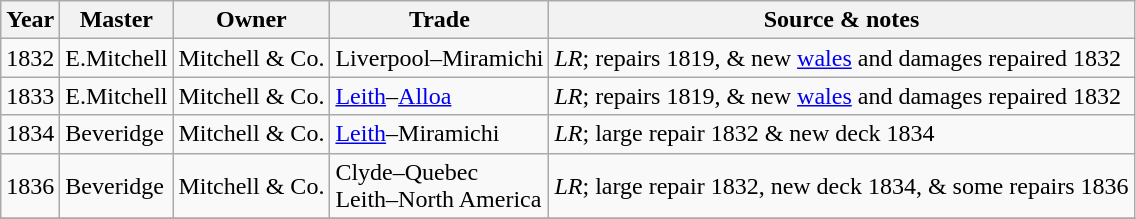<table class=" wikitable">
<tr>
<th>Year</th>
<th>Master</th>
<th>Owner</th>
<th>Trade</th>
<th>Source & notes</th>
</tr>
<tr>
<td>1832</td>
<td>E.Mitchell</td>
<td>Mitchell & Co.</td>
<td>Liverpool–Miramichi</td>
<td><em>LR</em>; repairs 1819, & new <a href='#'>wales</a> and damages repaired 1832</td>
</tr>
<tr>
<td>1833</td>
<td>E.Mitchell</td>
<td>Mitchell & Co.</td>
<td><a href='#'>Leith</a>–<a href='#'>Alloa</a></td>
<td><em>LR</em>; repairs 1819, & new <a href='#'>wales</a> and damages repaired 1832</td>
</tr>
<tr>
<td>1834</td>
<td>Beveridge</td>
<td>Mitchell & Co.</td>
<td><a href='#'>Leith</a>–Miramichi</td>
<td><em>LR</em>; large repair 1832 & new deck 1834</td>
</tr>
<tr>
<td>1836</td>
<td>Beveridge</td>
<td>Mitchell & Co.</td>
<td>Clyde–Quebec<br>Leith–North America</td>
<td><em>LR</em>; large repair 1832, new deck 1834, & some repairs 1836</td>
</tr>
<tr>
</tr>
</table>
